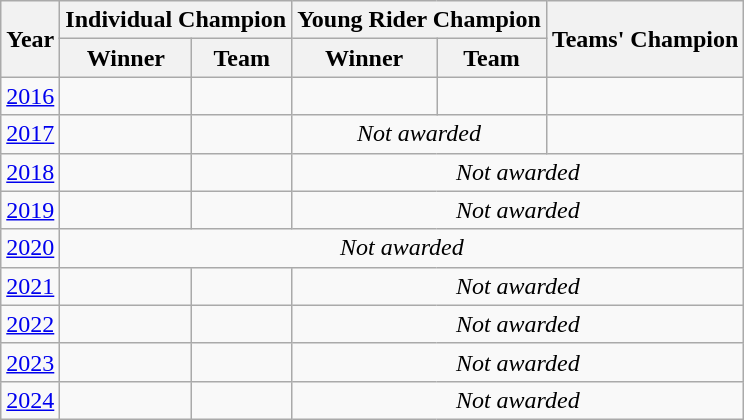<table class="wikitable">
<tr>
<th rowspan="2">Year</th>
<th colspan="2">Individual Champion</th>
<th colspan="2">Young Rider Champion</th>
<th rowspan="2">Teams' Champion</th>
</tr>
<tr>
<th>Winner</th>
<th>Team</th>
<th>Winner</th>
<th>Team</th>
</tr>
<tr>
<td><a href='#'>2016</a></td>
<td></td>
<td></td>
<td></td>
<td></td>
<td></td>
</tr>
<tr>
<td><a href='#'>2017</a></td>
<td></td>
<td></td>
<td align="center" colspan="2"><em>Not awarded</em></td>
<td></td>
</tr>
<tr>
<td><a href='#'>2018</a></td>
<td></td>
<td></td>
<td align="center" colspan="3"><em>Not awarded</em></td>
</tr>
<tr>
<td><a href='#'>2019</a></td>
<td></td>
<td></td>
<td align="center" colspan="3"><em>Not awarded</em></td>
</tr>
<tr>
<td><a href='#'>2020</a></td>
<td align="center" colspan="5"><em>Not awarded</em></td>
</tr>
<tr>
<td><a href='#'>2021</a></td>
<td></td>
<td></td>
<td align="center" colspan="3"><em>Not awarded</em></td>
</tr>
<tr>
<td><a href='#'>2022</a></td>
<td></td>
<td></td>
<td align="center" colspan="3"><em>Not awarded</em></td>
</tr>
<tr>
<td><a href='#'>2023</a></td>
<td></td>
<td></td>
<td align="center" colspan="3"><em>Not awarded</em></td>
</tr>
<tr>
<td><a href='#'>2024</a></td>
<td></td>
<td></td>
<td align="center" colspan="3"><em>Not awarded</em></td>
</tr>
</table>
